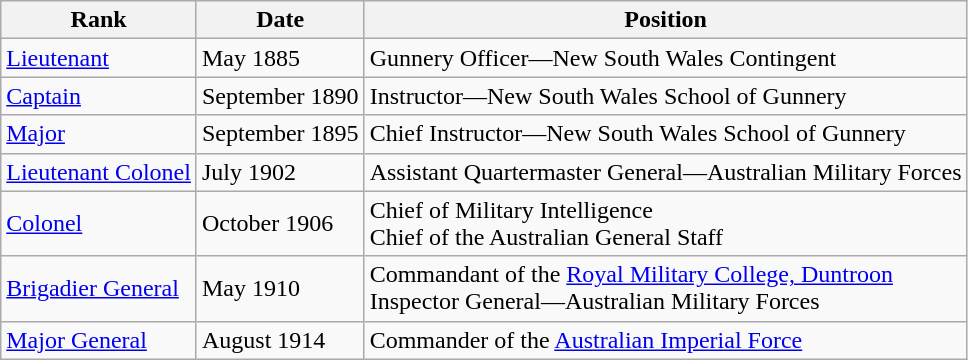<table class="wikitable">
<tr>
<th>Rank</th>
<th>Date</th>
<th>Position</th>
</tr>
<tr>
<td> <a href='#'>Lieutenant</a></td>
<td>May 1885</td>
<td>Gunnery Officer—New South Wales Contingent</td>
</tr>
<tr>
<td> <a href='#'>Captain</a></td>
<td>September 1890</td>
<td>Instructor—New South Wales School of Gunnery</td>
</tr>
<tr>
<td> <a href='#'>Major</a></td>
<td>September 1895</td>
<td>Chief Instructor—New South Wales School of Gunnery</td>
</tr>
<tr>
<td> <a href='#'>Lieutenant Colonel</a></td>
<td>July 1902</td>
<td>Assistant Quartermaster General—Australian Military Forces</td>
</tr>
<tr>
<td> <a href='#'>Colonel</a></td>
<td>October 1906</td>
<td>Chief of Military Intelligence<br>Chief of the Australian General Staff</td>
</tr>
<tr>
<td> <a href='#'>Brigadier General</a></td>
<td>May 1910</td>
<td>Commandant of the <a href='#'>Royal Military College, Duntroon</a><br>Inspector General—Australian Military Forces</td>
</tr>
<tr>
<td> <a href='#'>Major General</a></td>
<td>August 1914</td>
<td>Commander of the <a href='#'>Australian Imperial Force</a></td>
</tr>
</table>
